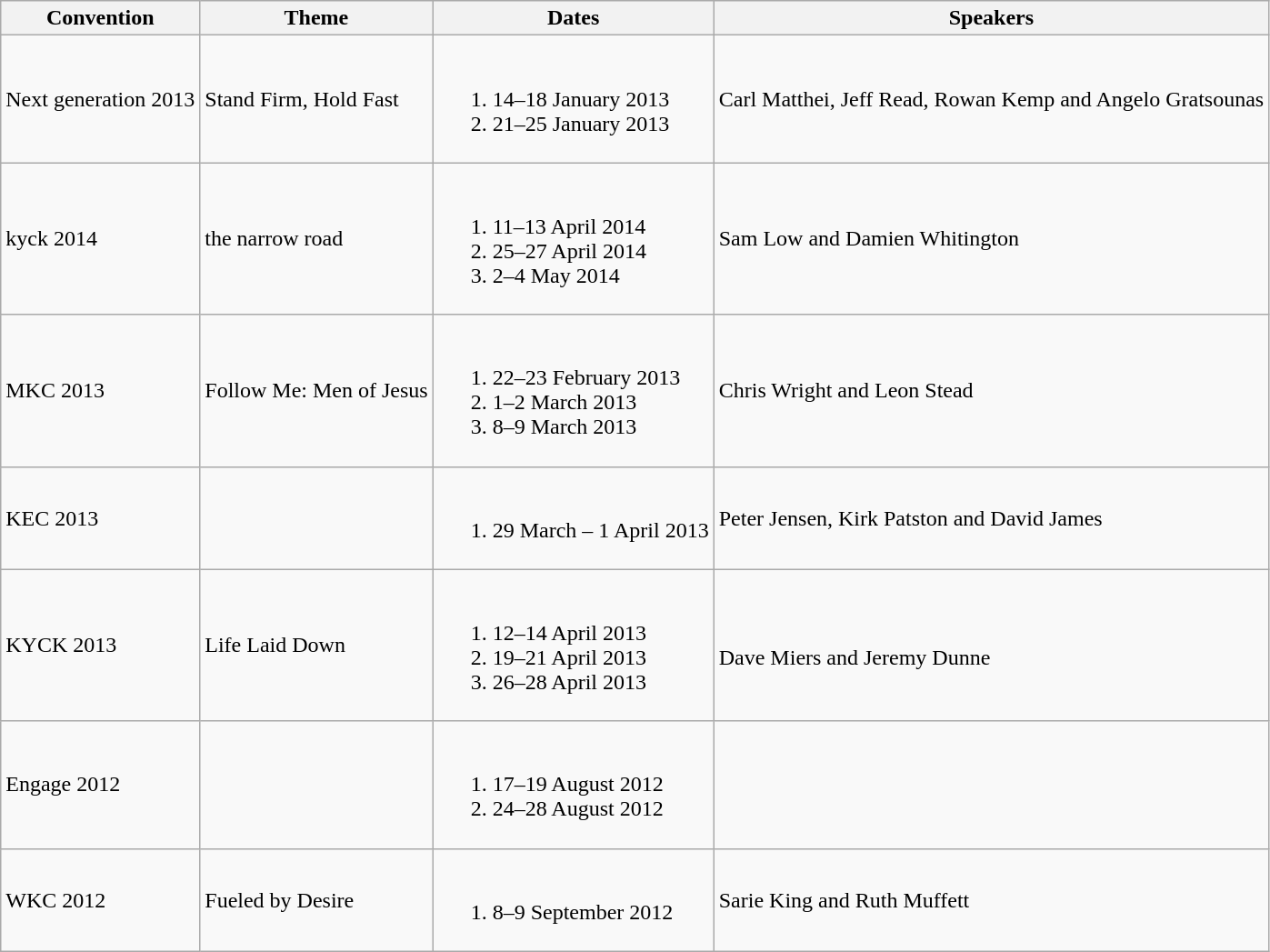<table class="wikitable">
<tr>
<th>Convention</th>
<th>Theme</th>
<th>Dates</th>
<th>Speakers</th>
</tr>
<tr>
<td>Next generation 2013 </td>
<td>Stand Firm, Hold Fast</td>
<td><br><ol><li>14–18 January 2013</li><li>21–25 January 2013</li></ol></td>
<td>Carl Matthei, Jeff Read, Rowan Kemp and Angelo Gratsounas</td>
</tr>
<tr>
<td>kyck 2014 </td>
<td>the narrow road</td>
<td><br><ol><li>11–13 April 2014</li><li>25–27 April 2014</li><li>2–4 May 2014</li></ol></td>
<td>Sam Low and Damien Whitington</td>
</tr>
<tr>
<td>MKC 2013 </td>
<td>Follow Me: Men of Jesus</td>
<td><br><ol><li>22–23 February 2013</li><li>1–2 March 2013</li><li>8–9 March 2013</li></ol></td>
<td>Chris Wright and Leon Stead</td>
</tr>
<tr>
<td>KEC 2013 </td>
<td></td>
<td><br><ol><li>29 March – 1 April 2013</li></ol></td>
<td>Peter Jensen, Kirk Patston and David James</td>
</tr>
<tr>
<td>KYCK 2013</td>
<td>Life Laid Down</td>
<td><br><ol><li>12–14 April 2013</li><li>19–21 April 2013</li><li>26–28 April 2013</li></ol></td>
<td><br>Dave Miers and Jeremy Dunne</td>
</tr>
<tr>
<td>Engage 2012 </td>
<td></td>
<td><br><ol><li>17–19 August 2012</li><li>24–28 August 2012</li></ol></td>
<td></td>
</tr>
<tr>
<td>WKC 2012 </td>
<td>Fueled by Desire</td>
<td><br><ol><li>8–9 September 2012</li></ol></td>
<td>Sarie King and Ruth Muffett</td>
</tr>
</table>
